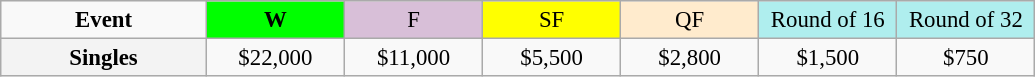<table class=wikitable style=font-size:95%;text-align:center>
<tr>
<td style="width:130px"><strong>Event</strong></td>
<td style="width:85px; background:lime"><strong>W</strong></td>
<td style="width:85px; background:thistle">F</td>
<td style="width:85px; background:#ffff00">SF</td>
<td style="width:85px; background:#ffebcd">QF</td>
<td style="width:85px; background:#afeeee">Round of 16</td>
<td style="width:85px; background:#afeeee">Round of 32</td>
</tr>
<tr>
<th style=background:#f3f3f3>Singles </th>
<td>$22,000</td>
<td>$11,000</td>
<td>$5,500</td>
<td>$2,800</td>
<td>$1,500</td>
<td>$750</td>
</tr>
</table>
